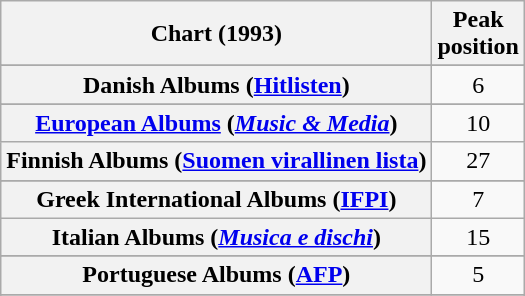<table class="wikitable sortable plainrowheaders" style="text-align:center">
<tr>
<th scope="col">Chart (1993)</th>
<th scope="col">Peak<br>position</th>
</tr>
<tr>
</tr>
<tr>
</tr>
<tr>
</tr>
<tr>
<th scope="row">Danish Albums (<a href='#'>Hitlisten</a>)</th>
<td>6</td>
</tr>
<tr>
</tr>
<tr>
<th scope="row"><a href='#'>European Albums</a> (<em><a href='#'>Music & Media</a></em>)</th>
<td>10</td>
</tr>
<tr>
<th scope="row">Finnish Albums (<a href='#'>Suomen virallinen lista</a>)</th>
<td>27</td>
</tr>
<tr>
</tr>
<tr>
<th scope="row">Greek International Albums (<a href='#'>IFPI</a>)</th>
<td>7</td>
</tr>
<tr>
<th scope="row">Italian Albums (<em><a href='#'>Musica e dischi</a></em>)</th>
<td>15</td>
</tr>
<tr>
</tr>
<tr>
</tr>
<tr>
<th scope="row">Portuguese Albums (<a href='#'>AFP</a>)</th>
<td>5</td>
</tr>
<tr>
</tr>
<tr>
</tr>
<tr>
</tr>
<tr>
</tr>
</table>
